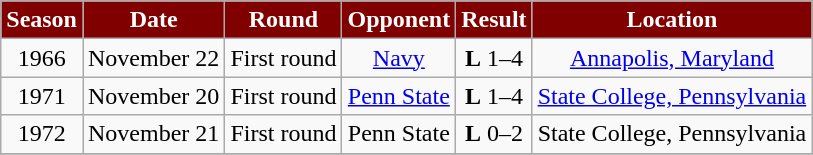<table class="wikitable" style="text-align:center">
<tr>
<th style="background:#800000; color:White;">Season</th>
<th style="background:#800000; color:White;">Date</th>
<th style="background:#800000; color:White;">Round</th>
<th style="background:#800000; color:White;">Opponent</th>
<th style="background:#800000; color:White;">Result</th>
<th style="background:#800000; color:White;">Location</th>
</tr>
<tr>
<td>1966</td>
<td>November 22</td>
<td>First round</td>
<td><a href='#'>Navy</a></td>
<td><strong>L</strong> 1–4</td>
<td><a href='#'>Annapolis, Maryland</a></td>
</tr>
<tr>
<td>1971</td>
<td>November 20</td>
<td>First round</td>
<td><a href='#'>Penn State</a></td>
<td><strong>L</strong> 1–4</td>
<td><a href='#'>State College, Pennsylvania</a></td>
</tr>
<tr>
<td>1972</td>
<td>November 21</td>
<td>First round</td>
<td>Penn State</td>
<td><strong>L</strong> 0–2</td>
<td>State College, Pennsylvania</td>
</tr>
<tr>
</tr>
</table>
